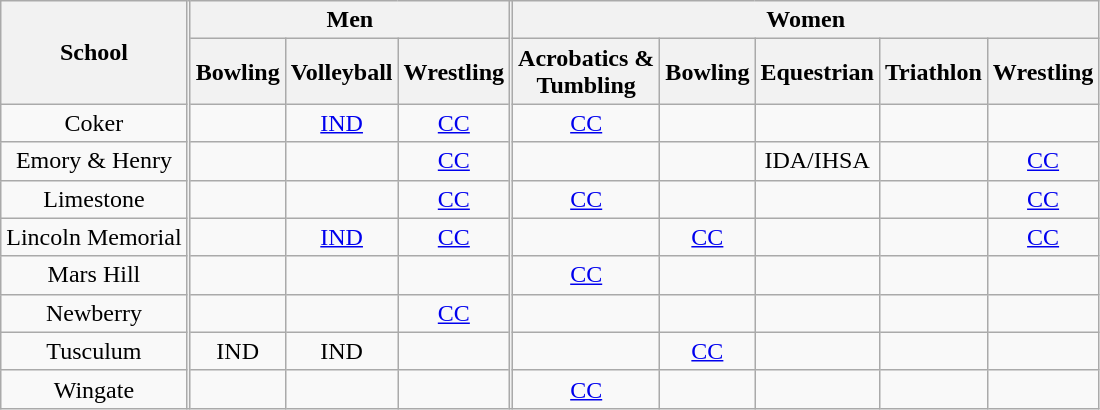<table class="wikitable" style="text-align:center">
<tr>
<th rowspan=2>School</th>
<th rowspan=13 width=1 style="padding:0"></th>
<th colspan=3>Men</th>
<th rowspan=13 width=1 style="padding:0"></th>
<th colspan=6>Women</th>
</tr>
<tr>
<th>Bowling</th>
<th>Volleyball</th>
<th>Wrestling</th>
<th>Acrobatics &<br>Tumbling</th>
<th>Bowling</th>
<th>Equestrian</th>
<th>Triathlon</th>
<th>Wrestling</th>
</tr>
<tr>
<td>Coker</td>
<td></td>
<td><a href='#'>IND</a></td>
<td><a href='#'>CC</a></td>
<td><a href='#'>CC</a></td>
<td></td>
<td></td>
<td></td>
<td></td>
</tr>
<tr>
<td>Emory & Henry</td>
<td></td>
<td></td>
<td><a href='#'>CC</a></td>
<td></td>
<td></td>
<td>IDA/IHSA</td>
<td></td>
<td><a href='#'>CC</a></td>
</tr>
<tr>
<td>Limestone</td>
<td></td>
<td></td>
<td><a href='#'>CC</a></td>
<td><a href='#'>CC</a></td>
<td></td>
<td></td>
<td></td>
<td><a href='#'>CC</a></td>
</tr>
<tr>
<td>Lincoln Memorial</td>
<td></td>
<td><a href='#'>IND</a></td>
<td><a href='#'>CC</a></td>
<td></td>
<td><a href='#'>CC</a></td>
<td></td>
<td></td>
<td><a href='#'>CC</a></td>
</tr>
<tr>
<td>Mars Hill</td>
<td></td>
<td></td>
<td></td>
<td><a href='#'>CC</a></td>
<td></td>
<td></td>
<td></td>
<td></td>
</tr>
<tr>
<td>Newberry</td>
<td></td>
<td></td>
<td><a href='#'>CC</a></td>
<td></td>
<td></td>
<td></td>
<td></td>
<td></td>
</tr>
<tr>
<td>Tusculum</td>
<td>IND</td>
<td>IND</td>
<td></td>
<td></td>
<td><a href='#'>CC</a></td>
<td></td>
<td></td>
<td></td>
</tr>
<tr>
<td>Wingate</td>
<td></td>
<td></td>
<td></td>
<td><a href='#'>CC</a></td>
<td></td>
<td></td>
<td></td>
<td></td>
</tr>
</table>
